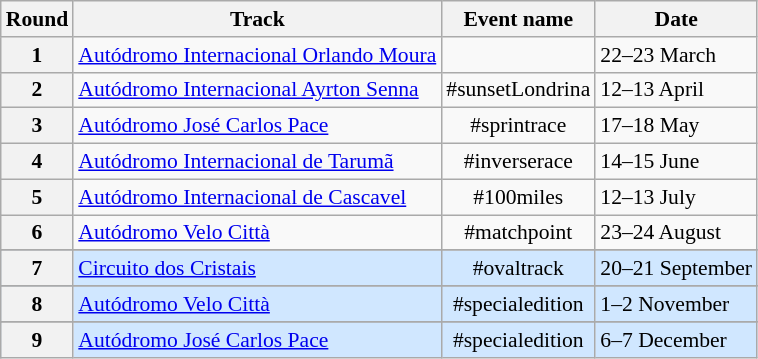<table class="wikitable" style="font-size: 90%">
<tr>
<th>Round</th>
<th>Track</th>
<th>Event name</th>
<th>Date</th>
</tr>
<tr>
<th>1</th>
<td> <a href='#'>Autódromo Internacional Orlando Moura</a> <br></td>
<td></td>
<td>22–23 March</td>
</tr>
<tr>
<th>2</th>
<td> <a href='#'>Autódromo Internacional Ayrton Senna</a><br></td>
<td align="center">#sunsetLondrina</td>
<td>12–13 April</td>
</tr>
<tr>
<th>3</th>
<td> <a href='#'>Autódromo José Carlos Pace</a><br></td>
<td align="center">#sprintrace</td>
<td>17–18 May</td>
</tr>
<tr>
<th>4</th>
<td> <a href='#'>Autódromo Internacional de Tarumã</a><br></td>
<td align="center">#inverserace</td>
<td>14–15 June</td>
</tr>
<tr>
<th>5</th>
<td> <a href='#'>Autódromo Internacional de Cascavel</a><br></td>
<td align="center">#100miles</td>
<td>12–13 July</td>
</tr>
<tr>
<th>6</th>
<td> <a href='#'>Autódromo Velo Città</a><br></td>
<td align="center">#matchpoint</td>
<td>23–24 August</td>
</tr>
<tr>
</tr>
<tr style="background:#D0E7FF;">
<th>7</th>
<td> <a href='#'>Circuito dos Cristais</a><br></td>
<td align="center">#ovaltrack</td>
<td>20–21 September</td>
</tr>
<tr>
</tr>
<tr style="background:#D0E7FF;">
<th>8</th>
<td> <a href='#'>Autódromo Velo Città</a><br></td>
<td align="center">#specialedition</td>
<td>1–2 November</td>
</tr>
<tr>
</tr>
<tr style="background:#D0E7FF;">
<th>9</th>
<td> <a href='#'>Autódromo José Carlos Pace</a><br></td>
<td align="center">#specialedition</td>
<td>6–7 December</td>
</tr>
</table>
